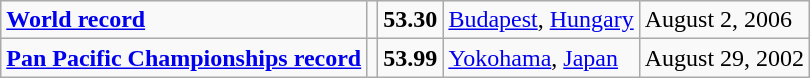<table class="wikitable">
<tr>
<td><strong><a href='#'>World record</a></strong></td>
<td></td>
<td><strong>53.30</strong></td>
<td><a href='#'>Budapest</a>, <a href='#'>Hungary</a></td>
<td>August 2, 2006</td>
</tr>
<tr>
<td><strong><a href='#'>Pan Pacific Championships record</a></strong></td>
<td></td>
<td><strong>53.99</strong></td>
<td><a href='#'>Yokohama</a>, <a href='#'>Japan</a></td>
<td>August 29, 2002</td>
</tr>
</table>
